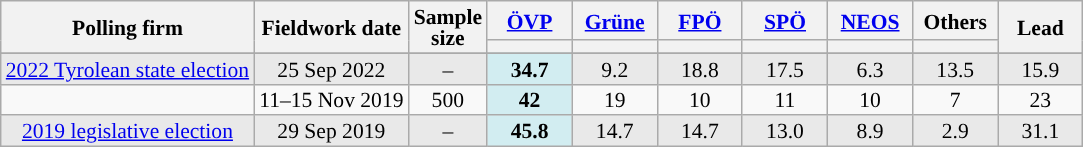<table class="wikitable sortable mw-datatable" style="text-align:center;font-size:90%;line-height:14px;">
<tr>
<th rowspan="2">Polling firm</th>
<th rowspan="2">Fieldwork date</th>
<th rowspan="2">Sample<br>size</th>
<th class="unsortable" style="width:50px;"><a href='#'>ÖVP</a></th>
<th class="unsortable" style="width:50px;"><a href='#'>Grüne</a></th>
<th class="unsortable" style="width:50px;"><a href='#'>FPÖ</a></th>
<th class="unsortable" style="width:50px;"><a href='#'>SPÖ</a></th>
<th class="unsortable" style="width:50px;"><a href='#'>NEOS</a></th>
<th class="unsortable" style="width:50px;">Others</th>
<th rowspan="2" class="unsortable" style="width:50px;">Lead</th>
</tr>
<tr>
<th style="background:"></th>
<th style="background:"></th>
<th style="background:"></th>
<th style="background:"></th>
<th style="background:"></th>
<th style="background:"></th>
</tr>
<tr>
</tr>
<tr style="background:#E9E9E9;">
<td><a href='#'>2022 Tyrolean state election</a></td>
<td data-sort-value="2020-09-25">25 Sep 2022</td>
<td>–</td>
<td style="background:#D2EDF1;"><strong>34.7</strong></td>
<td>9.2</td>
<td>18.8</td>
<td>17.5</td>
<td>6.3</td>
<td>13.5</td>
<td style="background:">15.9</td>
</tr>
<tr>
<td></td>
<td>11–15 Nov 2019</td>
<td>500</td>
<td style="background:#D2EDF1"><strong>42</strong></td>
<td>19</td>
<td>10</td>
<td>11</td>
<td>10</td>
<td>7</td>
<td style="background:">23</td>
</tr>
<tr style="background:#E9E9E9;">
<td><a href='#'>2019 legislative election</a></td>
<td>29 Sep 2019</td>
<td>–</td>
<td style="background:#D2EDF1"><strong>45.8</strong></td>
<td>14.7</td>
<td>14.7</td>
<td>13.0</td>
<td>8.9</td>
<td>2.9</td>
<td style="background:">31.1</td>
</tr>
</table>
